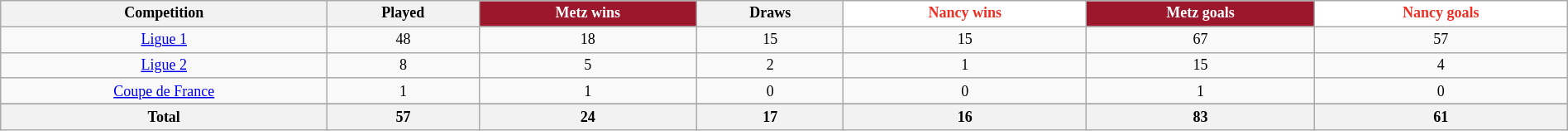<table class="wikitable" style="text-align: center; width: 100%; font-size: 12px">
<tr>
<th>Competition</th>
<th>Played</th>
<th style="background:#9C172B; color:white">Metz wins</th>
<th>Draws</th>
<th style="background:#fff; color:#EF2F24">Nancy wins</th>
<th style="background:#9C172B; color:white">Metz goals</th>
<th style="background:#fff; color:#EF2F24">Nancy goals</th>
</tr>
<tr>
<td><a href='#'>Ligue 1</a></td>
<td>48</td>
<td>18</td>
<td>15</td>
<td>15</td>
<td>67</td>
<td>57</td>
</tr>
<tr>
<td><a href='#'>Ligue 2</a></td>
<td>8</td>
<td>5</td>
<td>2</td>
<td>1</td>
<td>15</td>
<td>4</td>
</tr>
<tr>
<td><a href='#'>Coupe de France</a></td>
<td>1</td>
<td>1</td>
<td>0</td>
<td>0</td>
<td>1</td>
<td>0</td>
</tr>
<tr>
</tr>
<tr class="sortbottom">
<th>Total</th>
<th>57</th>
<th>24</th>
<th>17</th>
<th>16</th>
<th>83</th>
<th>61</th>
</tr>
</table>
